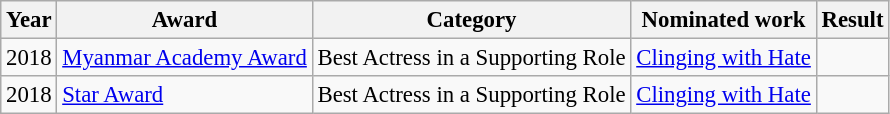<table class="wikitable" style="font-size: 95%">
<tr>
<th>Year</th>
<th>Award</th>
<th>Category</th>
<th>Nominated work</th>
<th>Result</th>
</tr>
<tr>
<td>2018</td>
<td><a href='#'>Myanmar Academy Award</a></td>
<td>Best Actress in a Supporting Role</td>
<td><a href='#'>Clinging with Hate</a></td>
<td></td>
</tr>
<tr>
<td>2018</td>
<td><a href='#'>Star Award</a></td>
<td>Best Actress in a Supporting Role</td>
<td><a href='#'>Clinging with Hate</a></td>
<td></td>
</tr>
</table>
